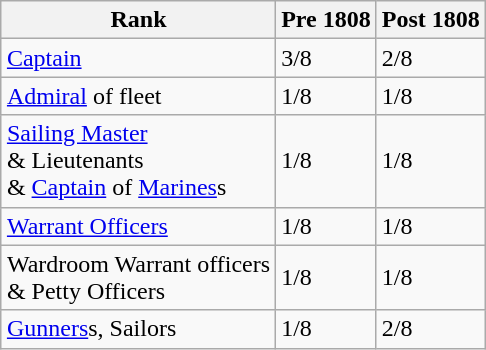<table class="wikitable" style="float: right; margin:0 0 1em 1em; vertical-align: top;">
<tr>
<th scope="col">Rank</th>
<th scope="col">Pre 1808</th>
<th scope="col">Post 1808</th>
</tr>
<tr>
<td><a href='#'>Captain</a></td>
<td>3/8</td>
<td>2/8</td>
</tr>
<tr>
<td><a href='#'>Admiral</a> of fleet</td>
<td>1/8</td>
<td>1/8</td>
</tr>
<tr>
<td><a href='#'>Sailing Master</a><br>& Lieutenants<br>& <a href='#'>Captain</a> of <a href='#'>Marines</a>s</td>
<td>1/8</td>
<td>1/8</td>
</tr>
<tr>
<td><a href='#'>Warrant Officers</a></td>
<td>1/8</td>
<td>1/8</td>
</tr>
<tr>
<td>Wardroom Warrant officers<br>& Petty Officers</td>
<td>1/8</td>
<td>1/8</td>
</tr>
<tr>
<td><a href='#'>Gunners</a>s, Sailors</td>
<td>1/8</td>
<td>2/8</td>
</tr>
</table>
